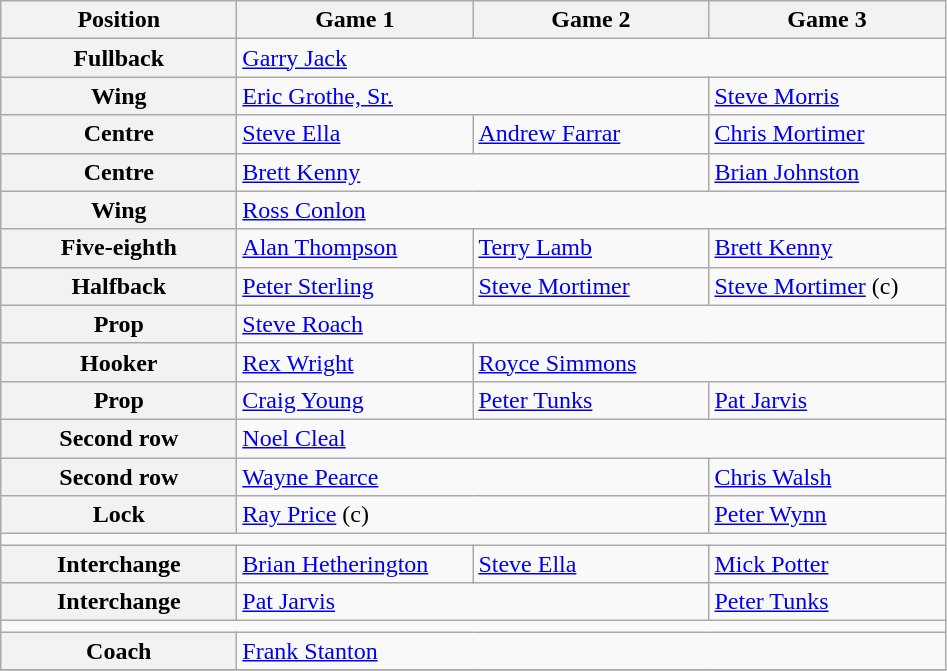<table class="wikitable">
<tr>
<th style="width:150px;">Position</th>
<th style="width:150px;">Game 1</th>
<th style="width:150px;">Game 2</th>
<th style="width:150px;">Game 3</th>
</tr>
<tr>
<th>Fullback</th>
<td colspan="3"> <a href='#'>Garry Jack</a></td>
</tr>
<tr>
<th>Wing</th>
<td colspan="2"> <a href='#'>Eric Grothe, Sr.</a></td>
<td colspan="0"> <a href='#'>Steve Morris</a></td>
</tr>
<tr>
<th>Centre</th>
<td colspan="0"> <a href='#'>Steve Ella</a></td>
<td colspan="0"> <a href='#'>Andrew Farrar</a></td>
<td colspan="0"> <a href='#'>Chris Mortimer</a></td>
</tr>
<tr>
<th>Centre</th>
<td colspan="2"> <a href='#'>Brett Kenny</a></td>
<td colspan="0"> <a href='#'>Brian Johnston</a></td>
</tr>
<tr>
<th>Wing</th>
<td colspan="4"> <a href='#'>Ross Conlon</a></td>
</tr>
<tr>
<th>Five-eighth</th>
<td colspan="0"> <a href='#'>Alan Thompson</a></td>
<td colspan="0"> <a href='#'>Terry Lamb</a></td>
<td colspan="0"> <a href='#'>Brett Kenny</a></td>
</tr>
<tr>
<th>Halfback</th>
<td colspan="0"> <a href='#'>Peter Sterling</a></td>
<td colspan="0"> <a href='#'>Steve Mortimer</a></td>
<td colspan="0"> <a href='#'>Steve Mortimer</a> (c)</td>
</tr>
<tr>
<th>Prop</th>
<td colspan="4"> <a href='#'>Steve Roach</a></td>
</tr>
<tr>
<th>Hooker</th>
<td colspan="0"> <a href='#'>Rex Wright</a></td>
<td colspan="2"> <a href='#'>Royce Simmons</a></td>
</tr>
<tr>
<th>Prop</th>
<td colspan="0"> <a href='#'>Craig Young</a></td>
<td colspan="0"> <a href='#'>Peter Tunks</a></td>
<td colspan="0"> <a href='#'>Pat Jarvis</a></td>
</tr>
<tr>
<th>Second row</th>
<td colspan="4"> <a href='#'>Noel Cleal</a></td>
</tr>
<tr>
<th>Second row</th>
<td colspan="2"> <a href='#'>Wayne Pearce</a></td>
<td colspan="0"> <a href='#'>Chris Walsh</a></td>
</tr>
<tr>
<th>Lock</th>
<td colspan="2"> <a href='#'>Ray Price</a> (c)</td>
<td colspan="0"> <a href='#'>Peter Wynn</a></td>
</tr>
<tr>
<td colspan="4"></td>
</tr>
<tr>
<th>Interchange</th>
<td colspan="0"> <a href='#'>Brian Hetherington</a></td>
<td colspan="0"> <a href='#'>Steve Ella</a></td>
<td colspan="0"> <a href='#'>Mick Potter</a></td>
</tr>
<tr>
<th>Interchange</th>
<td colspan="2"> <a href='#'>Pat Jarvis</a></td>
<td colspan="0"> <a href='#'>Peter Tunks</a></td>
</tr>
<tr>
<td colspan="4"></td>
</tr>
<tr>
<th>Coach</th>
<td colspan="3"> <a href='#'>Frank Stanton</a></td>
</tr>
<tr>
</tr>
</table>
